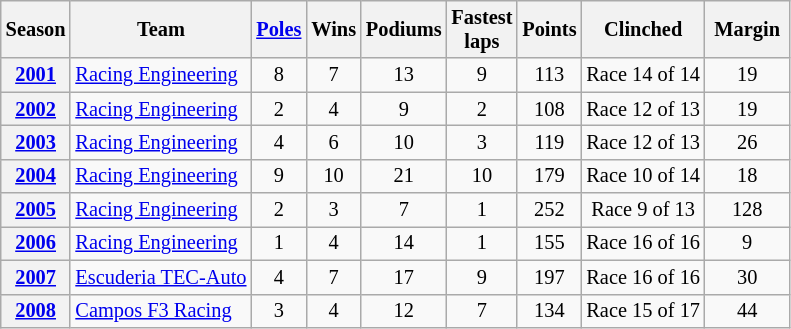<table class="wikitable sortable" style="font-size:85%; text-align:center;">
<tr>
<th scope=col>Season</th>
<th scope=col>Team</th>
<th scope=col><a href='#'>Poles</a></th>
<th scope=col>Wins</th>
<th scope=col>Podiums</th>
<th scope=col width="40">Fastest laps</th>
<th scope=col>Points</th>
<th scope=col>Clinched</th>
<th scope=col width="50">Margin</th>
</tr>
<tr>
<th><a href='#'>2001</a></th>
<td align=left> <a href='#'>Racing Engineering</a></td>
<td>8</td>
<td>7</td>
<td>13</td>
<td>9</td>
<td>113</td>
<td>Race 14 of 14</td>
<td>19</td>
</tr>
<tr>
<th><a href='#'>2002</a></th>
<td align=left> <a href='#'>Racing Engineering</a></td>
<td>2</td>
<td>4</td>
<td>9</td>
<td>2</td>
<td>108</td>
<td>Race 12 of 13</td>
<td>19</td>
</tr>
<tr>
<th><a href='#'>2003</a></th>
<td align=left> <a href='#'>Racing Engineering</a></td>
<td>4</td>
<td>6</td>
<td>10</td>
<td>3</td>
<td>119</td>
<td>Race 12 of 13</td>
<td>26</td>
</tr>
<tr>
<th><a href='#'>2004</a></th>
<td align=left> <a href='#'>Racing Engineering</a></td>
<td>9</td>
<td>10</td>
<td>21</td>
<td>10</td>
<td>179</td>
<td>Race 10 of 14</td>
<td>18</td>
</tr>
<tr>
<th><a href='#'>2005</a></th>
<td align=left> <a href='#'>Racing Engineering</a></td>
<td>2</td>
<td>3</td>
<td>7</td>
<td>1</td>
<td>252</td>
<td>Race 9 of 13</td>
<td>128</td>
</tr>
<tr>
<th><a href='#'>2006</a></th>
<td align=left> <a href='#'>Racing Engineering</a></td>
<td>1</td>
<td>4</td>
<td>14</td>
<td>1</td>
<td>155</td>
<td>Race 16 of 16</td>
<td>9</td>
</tr>
<tr>
<th><a href='#'>2007</a></th>
<td align=left> <a href='#'>Escuderia TEC-Auto</a></td>
<td>4</td>
<td>7</td>
<td>17</td>
<td>9</td>
<td>197</td>
<td>Race 16 of 16</td>
<td>30</td>
</tr>
<tr>
<th><a href='#'>2008</a></th>
<td align=left> <a href='#'>Campos F3 Racing</a></td>
<td>3</td>
<td>4</td>
<td>12</td>
<td>7</td>
<td>134</td>
<td>Race 15 of 17</td>
<td>44</td>
</tr>
</table>
